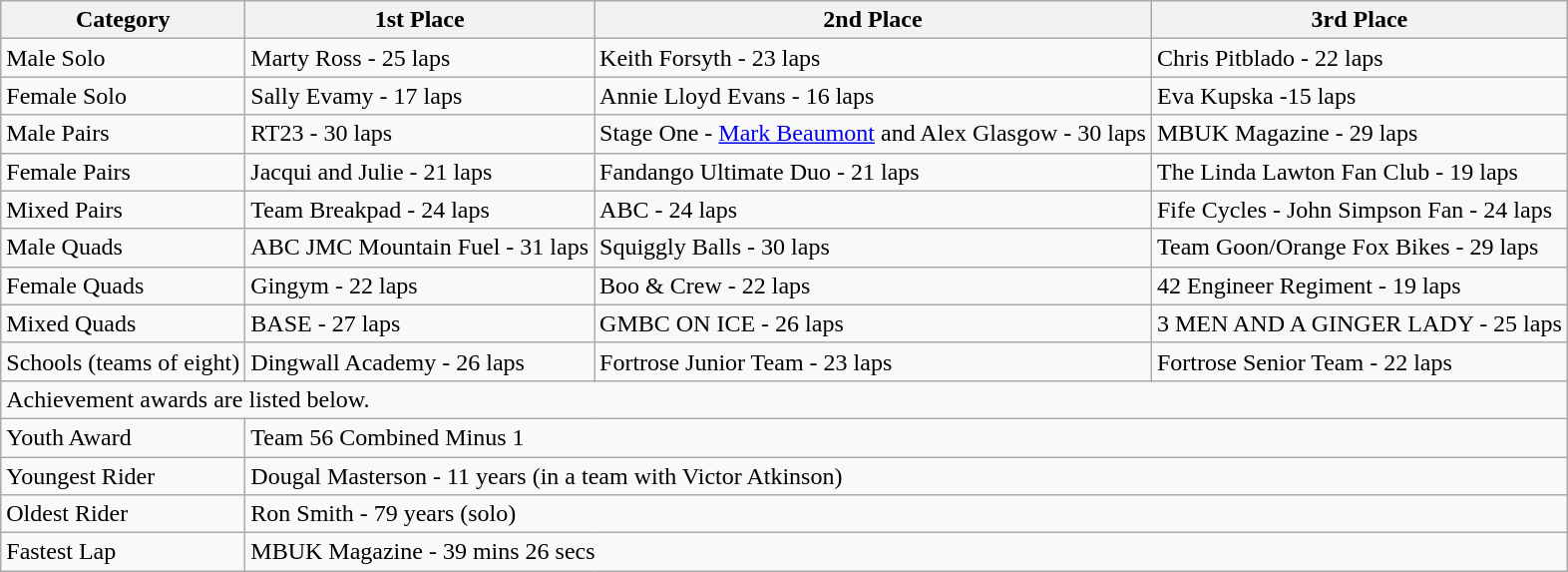<table class="wikitable">
<tr>
<th>Category</th>
<th>1st Place</th>
<th>2nd Place</th>
<th>3rd Place</th>
</tr>
<tr>
<td>Male Solo</td>
<td>Marty Ross - 25 laps</td>
<td>Keith Forsyth - 23 laps</td>
<td>Chris Pitblado - 22 laps</td>
</tr>
<tr>
<td>Female Solo</td>
<td>Sally Evamy - 17 laps</td>
<td>Annie Lloyd Evans - 16 laps</td>
<td>Eva Kupska -15 laps</td>
</tr>
<tr>
<td>Male Pairs</td>
<td>RT23 - 30 laps</td>
<td>Stage One - <a href='#'>Mark Beaumont</a> and Alex Glasgow - 30 laps</td>
<td>MBUK Magazine - 29 laps</td>
</tr>
<tr>
<td>Female Pairs</td>
<td>Jacqui and Julie - 21 laps</td>
<td>Fandango Ultimate Duo - 21 laps</td>
<td>The Linda Lawton Fan Club - 19 laps</td>
</tr>
<tr>
<td>Mixed Pairs</td>
<td>Team Breakpad - 24 laps</td>
<td>ABC - 24 laps</td>
<td>Fife Cycles - John Simpson Fan - 24 laps</td>
</tr>
<tr>
<td>Male Quads</td>
<td>ABC JMC Mountain Fuel - 31 laps</td>
<td>Squiggly Balls - 30 laps</td>
<td>Team Goon/Orange Fox Bikes - 29 laps</td>
</tr>
<tr>
<td>Female Quads</td>
<td>Gingym - 22 laps</td>
<td>Boo & Crew - 22 laps</td>
<td>42 Engineer Regiment - 19 laps</td>
</tr>
<tr>
<td>Mixed Quads</td>
<td>BASE - 27 laps</td>
<td>GMBC ON ICE - 26 laps</td>
<td>3 MEN AND A GINGER LADY - 25 laps</td>
</tr>
<tr>
<td>Schools (teams of eight)</td>
<td>Dingwall Academy - 26 laps</td>
<td>Fortrose Junior Team - 23 laps</td>
<td>Fortrose Senior Team - 22 laps</td>
</tr>
<tr>
<td colspan="4">Achievement awards are listed below.</td>
</tr>
<tr>
<td>Youth Award</td>
<td colspan="3">Team 56 Combined Minus 1</td>
</tr>
<tr>
<td>Youngest Rider</td>
<td colspan="3">Dougal Masterson - 11 years (in a team with Victor Atkinson)</td>
</tr>
<tr>
<td>Oldest Rider</td>
<td colspan="3">Ron Smith - 79 years (solo)</td>
</tr>
<tr>
<td>Fastest Lap</td>
<td colspan="3">MBUK Magazine - 39 mins 26 secs</td>
</tr>
</table>
